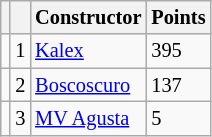<table class="wikitable" style="font-size: 85%;">
<tr>
<th></th>
<th></th>
<th>Constructor</th>
<th>Points</th>
</tr>
<tr>
<td></td>
<td align=center>1</td>
<td> <a href='#'>Kalex</a></td>
<td align=left>395</td>
</tr>
<tr>
<td></td>
<td align=center>2</td>
<td> <a href='#'>Boscoscuro</a></td>
<td align=left>137</td>
</tr>
<tr>
<td></td>
<td align=center>3</td>
<td> <a href='#'>MV Agusta</a></td>
<td align=left>5</td>
</tr>
</table>
